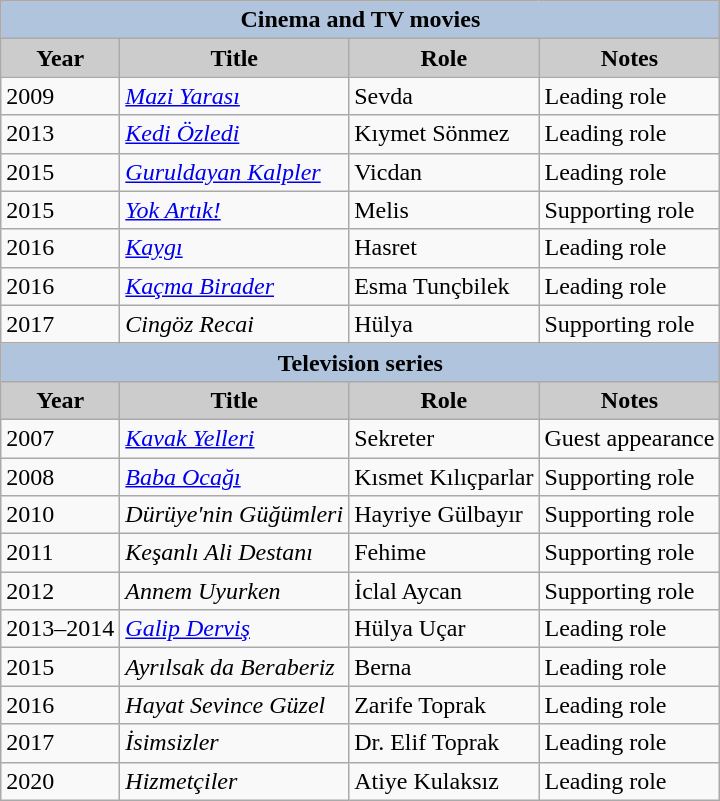<table class="wikitable">
<tr>
<th colspan="4" style="background:LightSteelBlue">Cinema and TV movies</th>
</tr>
<tr>
<th style="background:#ccc;">Year</th>
<th style="background:#ccc;">Title</th>
<th style="background:#ccc;">Role</th>
<th style="background:#ccc;">Notes</th>
</tr>
<tr>
<td>2009</td>
<td><em><a href='#'>Mazi Yarası</a></em></td>
<td>Sevda</td>
<td>Leading role</td>
</tr>
<tr>
<td>2013</td>
<td><em><a href='#'>Kedi Özledi</a></em></td>
<td>Kıymet Sönmez</td>
<td>Leading role</td>
</tr>
<tr>
<td>2015</td>
<td><em><a href='#'>Guruldayan Kalpler</a></em></td>
<td>Vicdan</td>
<td>Leading role</td>
</tr>
<tr>
<td>2015</td>
<td><em><a href='#'>Yok Artık!</a></em></td>
<td>Melis</td>
<td>Supporting role</td>
</tr>
<tr>
<td>2016</td>
<td><em><a href='#'>Kaygı</a></em></td>
<td>Hasret</td>
<td>Leading role</td>
</tr>
<tr>
<td>2016</td>
<td><em><a href='#'>Kaçma Birader</a></em></td>
<td>Esma Tunçbilek</td>
<td>Leading role</td>
</tr>
<tr>
<td>2017</td>
<td><em>Cingöz Recai</em></td>
<td>Hülya</td>
<td>Supporting role</td>
</tr>
<tr>
<th colspan="4" style="background:LightSteelBlue">Television series</th>
</tr>
<tr>
<th style="background:#ccc;">Year</th>
<th style="background:#ccc;">Title</th>
<th style="background:#ccc;">Role</th>
<th style="background:#ccc;">Notes</th>
</tr>
<tr>
<td>2007</td>
<td><em><a href='#'>Kavak Yelleri</a></em></td>
<td>Sekreter</td>
<td>Guest appearance</td>
</tr>
<tr>
<td>2008</td>
<td><em><a href='#'>Baba Ocağı</a></em></td>
<td>Kısmet Kılıçparlar</td>
<td>Supporting role</td>
</tr>
<tr>
<td>2010</td>
<td><em>Dürüye'nin Güğümleri</em></td>
<td>Hayriye Gülbayır</td>
<td>Supporting role</td>
</tr>
<tr>
<td>2011</td>
<td><em>Keşanlı Ali Destanı</em></td>
<td>Fehime</td>
<td>Supporting role</td>
</tr>
<tr>
<td>2012</td>
<td><em>Annem Uyurken</em></td>
<td>İclal Aycan</td>
<td>Supporting role</td>
</tr>
<tr>
<td>2013–2014</td>
<td><em><a href='#'>Galip Derviş</a></em></td>
<td>Hülya Uçar</td>
<td>Leading role</td>
</tr>
<tr>
<td>2015</td>
<td><em>Ayrılsak da Beraberiz</em></td>
<td>Berna</td>
<td>Leading role</td>
</tr>
<tr>
<td>2016</td>
<td><em>Hayat Sevince Güzel</em></td>
<td>Zarife Toprak</td>
<td>Leading role</td>
</tr>
<tr>
<td>2017</td>
<td><em>İsimsizler</em></td>
<td>Dr. Elif Toprak</td>
<td>Leading role</td>
</tr>
<tr>
<td>2020</td>
<td><em>Hizmetçiler</em></td>
<td>Atiye Kulaksız</td>
<td>Leading role</td>
</tr>
</table>
